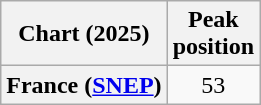<table class="wikitable sortable plainrowheaders" style="text-align:center">
<tr>
<th scope="col">Chart (2025)</th>
<th scope="col">Peak<br>position</th>
</tr>
<tr>
<th scope="row">France (<a href='#'>SNEP</a>)</th>
<td>53</td>
</tr>
</table>
